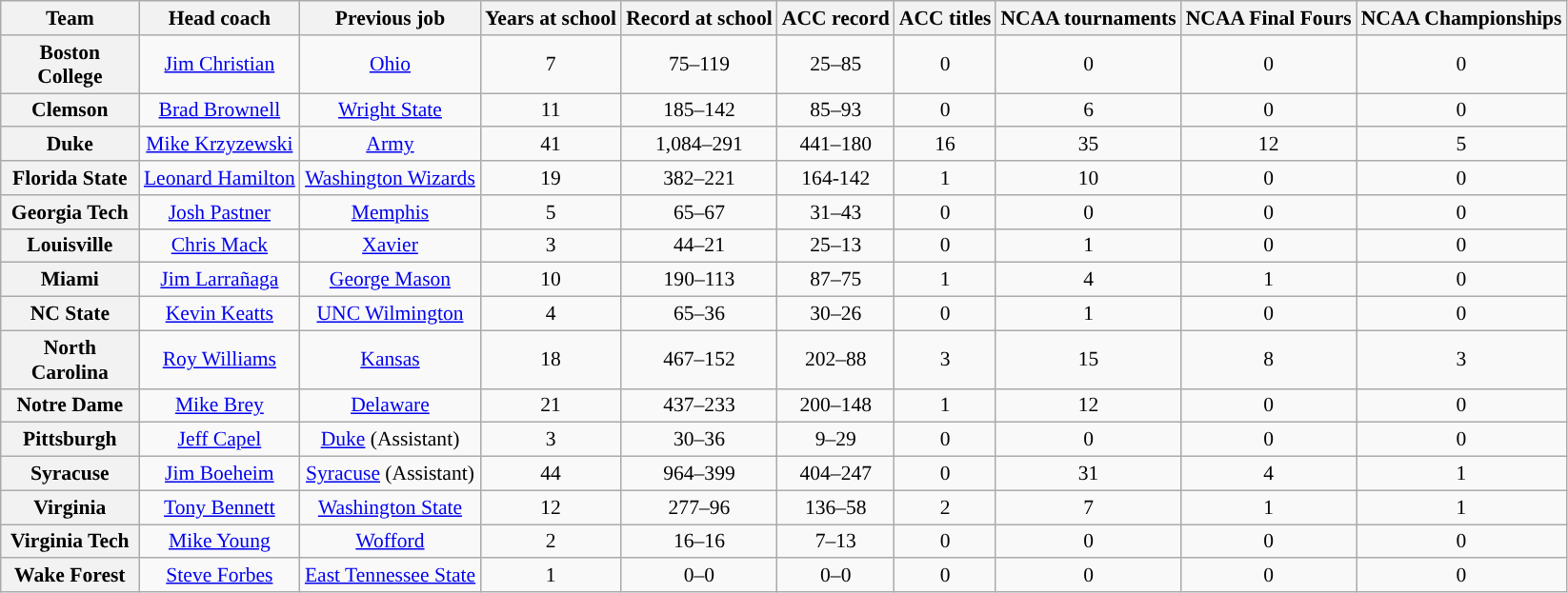<table class="wikitable sortable" style="text-align: center;font-size:90%;">
<tr>
<th width="90">Team</th>
<th>Head coach</th>
<th>Previous job</th>
<th>Years at school</th>
<th>Record at school</th>
<th>ACC record</th>
<th>ACC titles</th>
<th>NCAA tournaments</th>
<th>NCAA Final Fours</th>
<th>NCAA Championships</th>
</tr>
<tr>
<th style=>Boston College</th>
<td><a href='#'>Jim Christian</a></td>
<td><a href='#'>Ohio</a></td>
<td>7</td>
<td>75–119</td>
<td>25–85</td>
<td>0</td>
<td>0</td>
<td>0</td>
<td>0</td>
</tr>
<tr>
<th>Clemson</th>
<td><a href='#'>Brad Brownell</a></td>
<td><a href='#'>Wright State</a></td>
<td>11</td>
<td>185–142</td>
<td>85–93</td>
<td>0</td>
<td>6</td>
<td>0</td>
<td>0</td>
</tr>
<tr>
<th>Duke</th>
<td><a href='#'>Mike Krzyzewski</a></td>
<td><a href='#'>Army</a></td>
<td>41</td>
<td>1,084–291</td>
<td>441–180</td>
<td>16</td>
<td>35</td>
<td>12</td>
<td>5</td>
</tr>
<tr>
<th style=>Florida State</th>
<td><a href='#'>Leonard Hamilton</a></td>
<td><a href='#'>Washington Wizards</a></td>
<td>19</td>
<td>382–221</td>
<td>164-142</td>
<td>1</td>
<td>10</td>
<td>0</td>
<td>0</td>
</tr>
<tr>
<th>Georgia Tech</th>
<td><a href='#'>Josh Pastner</a></td>
<td><a href='#'>Memphis</a></td>
<td>5</td>
<td>65–67</td>
<td>31–43</td>
<td>0</td>
<td>0</td>
<td>0</td>
<td>0</td>
</tr>
<tr>
<th>Louisville</th>
<td><a href='#'>Chris Mack</a></td>
<td><a href='#'>Xavier</a></td>
<td>3</td>
<td>44–21</td>
<td>25–13</td>
<td>0</td>
<td>1</td>
<td>0</td>
<td>0</td>
</tr>
<tr>
<th>Miami</th>
<td><a href='#'>Jim Larrañaga</a></td>
<td><a href='#'>George Mason</a></td>
<td>10</td>
<td>190–113</td>
<td>87–75</td>
<td>1</td>
<td>4</td>
<td>1</td>
<td>0</td>
</tr>
<tr>
<th>NC State</th>
<td><a href='#'>Kevin Keatts</a></td>
<td><a href='#'>UNC Wilmington</a></td>
<td>4</td>
<td>65–36</td>
<td>30–26</td>
<td>0</td>
<td>1</td>
<td>0</td>
<td>0</td>
</tr>
<tr>
<th>North Carolina</th>
<td><a href='#'>Roy Williams</a></td>
<td><a href='#'>Kansas</a></td>
<td>18</td>
<td>467–152</td>
<td>202–88</td>
<td>3</td>
<td>15</td>
<td>8</td>
<td>3</td>
</tr>
<tr>
<th style=>Notre Dame</th>
<td><a href='#'>Mike Brey</a></td>
<td><a href='#'>Delaware</a></td>
<td>21</td>
<td>437–233</td>
<td>200–148</td>
<td>1</td>
<td>12</td>
<td>0</td>
<td>0</td>
</tr>
<tr>
<th style=>Pittsburgh</th>
<td><a href='#'>Jeff Capel</a></td>
<td><a href='#'>Duke</a> (Assistant)</td>
<td>3</td>
<td>30–36</td>
<td>9–29</td>
<td>0</td>
<td>0</td>
<td>0</td>
<td>0</td>
</tr>
<tr>
<th style=>Syracuse</th>
<td><a href='#'>Jim Boeheim</a></td>
<td><a href='#'>Syracuse</a> (Assistant)</td>
<td>44</td>
<td>964–399</td>
<td>404–247</td>
<td>0</td>
<td>31</td>
<td>4</td>
<td>1</td>
</tr>
<tr>
<th>Virginia</th>
<td><a href='#'>Tony Bennett</a></td>
<td><a href='#'>Washington State</a></td>
<td>12</td>
<td>277–96</td>
<td>136–58</td>
<td>2</td>
<td>7</td>
<td>1</td>
<td>1</td>
</tr>
<tr>
<th>Virginia Tech</th>
<td><a href='#'>Mike Young</a></td>
<td><a href='#'>Wofford</a></td>
<td>2</td>
<td>16–16</td>
<td>7–13</td>
<td>0</td>
<td>0</td>
<td>0</td>
<td>0</td>
</tr>
<tr>
<th style=>Wake Forest</th>
<td><a href='#'>Steve Forbes</a></td>
<td><a href='#'>East Tennessee State</a></td>
<td>1</td>
<td>0–0</td>
<td>0–0</td>
<td>0</td>
<td>0</td>
<td>0</td>
<td>0</td>
</tr>
</table>
